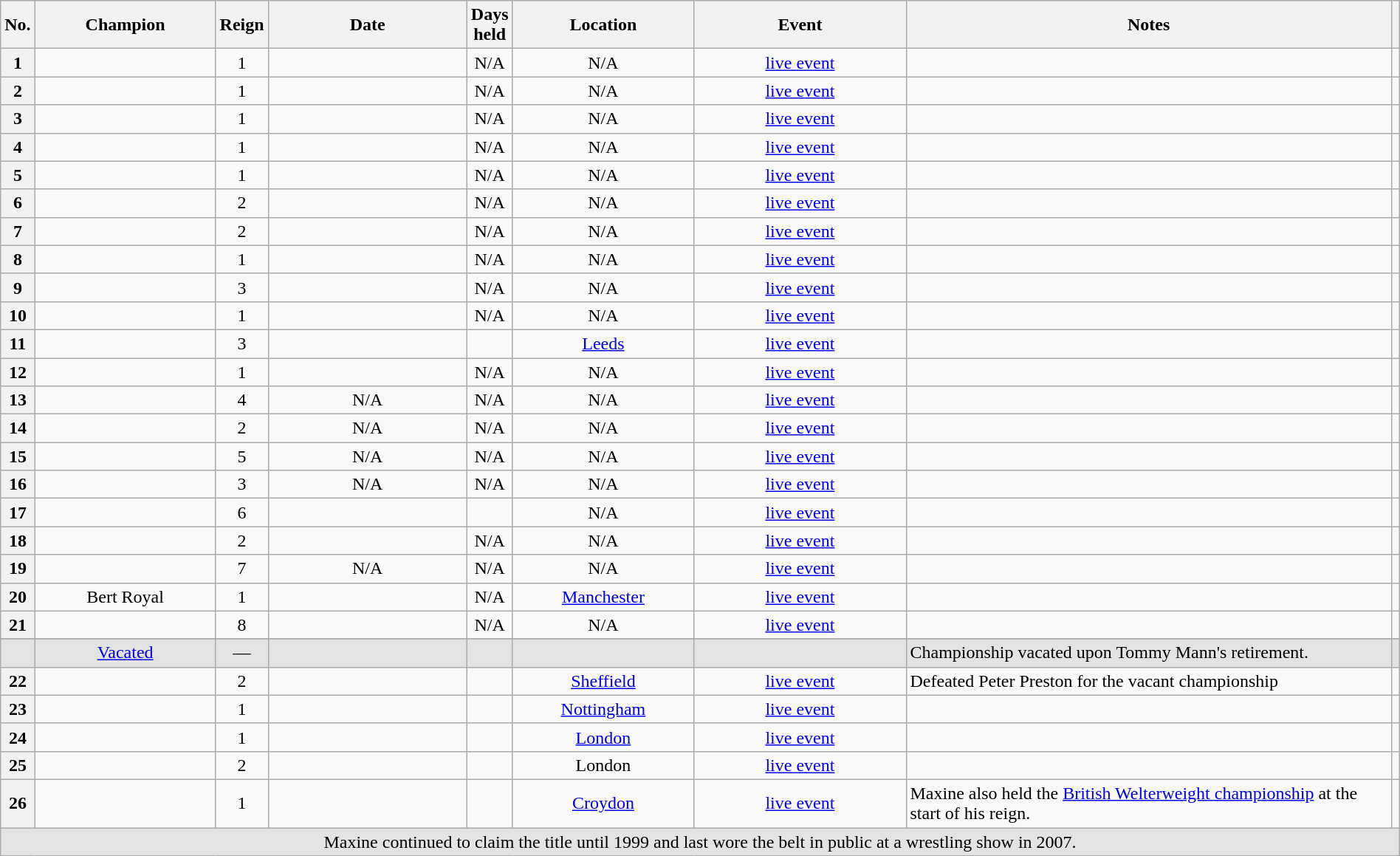<table class="wikitable sortable" style="text-align: center" width=100%>
<tr>
<th width=0 data-sort-type="number" scope="col">No.</th>
<th width=14% scope="col">Champion</th>
<th width=0 scope="col">Reign</th>
<th width=16% scope="col">Date</th>
<th width=0 data-sort-type="number" scope="col">Days held</th>
<th width=14% scope="col">Location</th>
<th width=17% scope="col">Event</th>
<th width=51% class="unsortable" scope="col">Notes</th>
<th width=0 class="unsortable" scope="col"></th>
</tr>
<tr>
<th scope="row">1</th>
<td></td>
<td>1</td>
<td></td>
<td>N/A</td>
<td>N/A</td>
<td><a href='#'>live event</a></td>
<td align=left> </td>
<td></td>
</tr>
<tr>
<th scope="row">2</th>
<td></td>
<td>1</td>
<td></td>
<td>N/A</td>
<td>N/A</td>
<td><a href='#'>live event</a></td>
<td align=left> </td>
<td></td>
</tr>
<tr>
<th scope="row">3</th>
<td></td>
<td>1</td>
<td></td>
<td>N/A</td>
<td>N/A</td>
<td><a href='#'>live event</a></td>
<td align=left> </td>
<td></td>
</tr>
<tr>
<th scope="row">4</th>
<td></td>
<td>1</td>
<td></td>
<td>N/A</td>
<td>N/A</td>
<td><a href='#'>live event</a></td>
<td align=left> </td>
<td></td>
</tr>
<tr>
<th scope="row">5</th>
<td></td>
<td>1</td>
<td></td>
<td>N/A</td>
<td>N/A</td>
<td><a href='#'>live event</a></td>
<td align=left> </td>
<td></td>
</tr>
<tr>
<th scope="row">6</th>
<td></td>
<td>2</td>
<td></td>
<td>N/A</td>
<td>N/A</td>
<td><a href='#'>live event</a></td>
<td align=left> </td>
<td></td>
</tr>
<tr>
<th scope="row">7</th>
<td></td>
<td>2</td>
<td></td>
<td>N/A</td>
<td>N/A</td>
<td><a href='#'>live event</a></td>
<td align=left> </td>
<td></td>
</tr>
<tr>
<th scope="row">8</th>
<td></td>
<td>1</td>
<td></td>
<td>N/A</td>
<td>N/A</td>
<td><a href='#'>live event</a></td>
<td align=left> </td>
<td></td>
</tr>
<tr>
<th scope="row">9</th>
<td></td>
<td>3</td>
<td></td>
<td>N/A</td>
<td>N/A</td>
<td><a href='#'>live event</a></td>
<td align=left> </td>
<td></td>
</tr>
<tr>
<th scope="row">10</th>
<td></td>
<td>1</td>
<td></td>
<td>N/A</td>
<td>N/A</td>
<td><a href='#'>live event</a></td>
<td align=left> </td>
<td></td>
</tr>
<tr>
<th scope="row">11</th>
<td></td>
<td>3</td>
<td></td>
<td></td>
<td><a href='#'>Leeds</a></td>
<td><a href='#'>live event</a></td>
<td align=left> </td>
<td></td>
</tr>
<tr>
<th scope="row">12</th>
<td></td>
<td>1</td>
<td></td>
<td>N/A</td>
<td>N/A</td>
<td><a href='#'>live event</a></td>
<td align=left> </td>
<td></td>
</tr>
<tr>
<th scope="row">13</th>
<td></td>
<td>4</td>
<td>N/A</td>
<td>N/A</td>
<td>N/A</td>
<td><a href='#'>live event</a></td>
<td align=left> </td>
<td></td>
</tr>
<tr>
<th scope="row">14</th>
<td></td>
<td>2</td>
<td>N/A</td>
<td>N/A</td>
<td>N/A</td>
<td><a href='#'>live event</a></td>
<td align=left> </td>
<td></td>
</tr>
<tr>
<th scope="row">15</th>
<td></td>
<td>5</td>
<td>N/A</td>
<td>N/A</td>
<td>N/A</td>
<td><a href='#'>live event</a></td>
<td align=left> </td>
<td></td>
</tr>
<tr>
<th scope="row">16</th>
<td></td>
<td>3</td>
<td>N/A</td>
<td>N/A</td>
<td>N/A</td>
<td><a href='#'>live event</a></td>
<td align=left> </td>
<td></td>
</tr>
<tr>
<th scope="row">17</th>
<td></td>
<td>6</td>
<td></td>
<td></td>
<td>N/A</td>
<td><a href='#'>live event</a></td>
<td align=left> </td>
<td></td>
</tr>
<tr>
<th scope="row">18</th>
<td></td>
<td>2</td>
<td></td>
<td>N/A</td>
<td>N/A</td>
<td><a href='#'>live event</a></td>
<td align=left> </td>
<td></td>
</tr>
<tr>
<th scope="row">19</th>
<td></td>
<td>7</td>
<td>N/A</td>
<td>N/A</td>
<td>N/A</td>
<td><a href='#'>live event</a></td>
<td align=left> </td>
<td></td>
</tr>
<tr>
<th scope="row">20</th>
<td>Bert Royal</td>
<td>1</td>
<td></td>
<td>N/A</td>
<td><a href='#'>Manchester</a></td>
<td><a href='#'>live event</a></td>
<td align=left> </td>
<td></td>
</tr>
<tr>
<th scope="row">21</th>
<td></td>
<td>8</td>
<td></td>
<td>N/A</td>
<td>N/A</td>
<td><a href='#'>live event</a></td>
<td align=left> </td>
<td></td>
</tr>
<tr>
</tr>
<tr style="background-color:#e3e3e3">
<td scope="row"></td>
<td><a href='#'>Vacated</a></td>
<td>—</td>
<td></td>
<td></td>
<td></td>
<td></td>
<td align=left>Championship vacated upon Tommy Mann's retirement.</td>
<td></td>
</tr>
<tr>
<th scope="row">22</th>
<td></td>
<td>2</td>
<td></td>
<td></td>
<td><a href='#'>Sheffield</a></td>
<td><a href='#'>live event</a></td>
<td align=left>Defeated Peter Preston for the vacant championship</td>
<td></td>
</tr>
<tr>
<th scope="row">23</th>
<td></td>
<td>1</td>
<td></td>
<td></td>
<td><a href='#'>Nottingham</a></td>
<td><a href='#'>live event</a></td>
<td align=left> </td>
<td></td>
</tr>
<tr>
<th scope="row">24</th>
<td></td>
<td>1</td>
<td></td>
<td></td>
<td><a href='#'>London</a></td>
<td><a href='#'>live event</a></td>
<td align=left> </td>
<td></td>
</tr>
<tr>
<th scope="row">25</th>
<td></td>
<td>2</td>
<td></td>
<td></td>
<td>London</td>
<td><a href='#'>live event</a></td>
<td align=left> </td>
<td></td>
</tr>
<tr>
<th scope="row">26</th>
<td></td>
<td>1</td>
<td></td>
<td></td>
<td><a href='#'>Croydon</a></td>
<td><a href='#'>live event</a></td>
<td align=left>Maxine also held the <a href='#'>British Welterweight championship</a> at the start of his reign.</td>
<td></td>
</tr>
<tr style="background-color:#e3e3e3">
<td colspan="9">Maxine continued to claim the title until 1999 and last wore the belt in public at a wrestling show in 2007.</td>
</tr>
</table>
